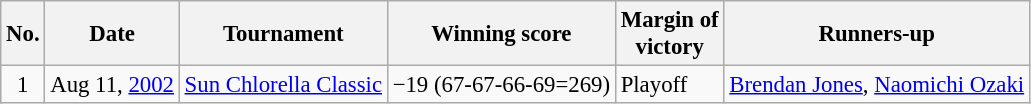<table class="wikitable" style="font-size:95%;">
<tr>
<th>No.</th>
<th>Date</th>
<th>Tournament</th>
<th>Winning score</th>
<th>Margin of<br>victory</th>
<th>Runners-up</th>
</tr>
<tr>
<td align=center>1</td>
<td align=right>Aug 11, <a href='#'>2002</a></td>
<td><a href='#'>Sun Chlorella Classic</a></td>
<td>−19 (67-67-66-69=269)</td>
<td>Playoff</td>
<td> <a href='#'>Brendan Jones</a>,  <a href='#'>Naomichi Ozaki</a></td>
</tr>
</table>
